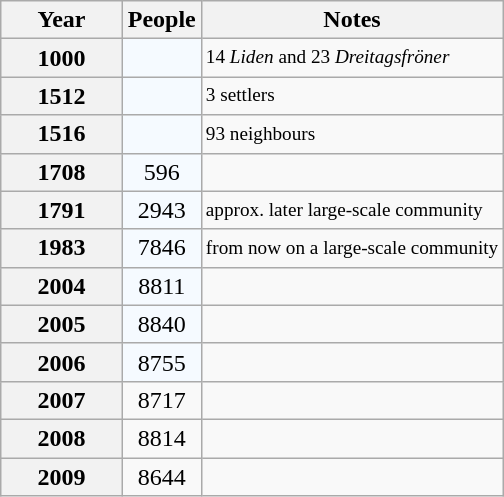<table class="wikitable">
<tr class="hintergrundfarbe6">
<th style="padding: 0 1.5em;">Year</th>
<th>People</th>
<th>Notes</th>
</tr>
<tr>
<th>1000</th>
<td style="text-align: center; background-color: #f5faff;"></td>
<td style="font-size: 80%;">14 <em>Liden</em> and 23 <em>Dreitagsfröner</em></td>
</tr>
<tr>
<th>1512</th>
<td style="text-align: center; background-color: #f5faff;"></td>
<td style="font-size: 80%;">3 settlers</td>
</tr>
<tr>
<th>1516</th>
<td style="text-align: center; background-color: #f5faff;"></td>
<td style="font-size: 80%;">93 neighbours</td>
</tr>
<tr>
<th>1708</th>
<td style="text-align: center; background-color: #f5faff;">596</td>
<td></td>
</tr>
<tr>
<th>1791</th>
<td style="text-align: center; background-color: #f5faff;">2943</td>
<td style="font-size: 80%;">approx. later large-scale community</td>
</tr>
<tr>
<th>1983</th>
<td style="text-align: center; background-color: #f5faff;">7846</td>
<td style="font-size: 80%;">from now on a large-scale community</td>
</tr>
<tr>
<th>2004</th>
<td style="text-align: center; background-color: #f5faff;">8811</td>
<td></td>
</tr>
<tr>
<th>2005</th>
<td style="text-align: center; background-color: #f5faff;">8840</td>
<td></td>
</tr>
<tr>
<th>2006</th>
<td style="text-align: center; background-color: #f5faff;">8755</td>
<td></td>
</tr>
<tr>
<th>2007</th>
<td class="hintergrundfarbe5" style="text-align: center;">8717</td>
<td></td>
</tr>
<tr>
<th>2008</th>
<td class="hintergrundfarbe5" style="text-align: center;">8814</td>
<td></td>
</tr>
<tr>
<th>2009</th>
<td class="hintergrundfarbe5" style="text-align: center;">8644</td>
<td></td>
</tr>
</table>
